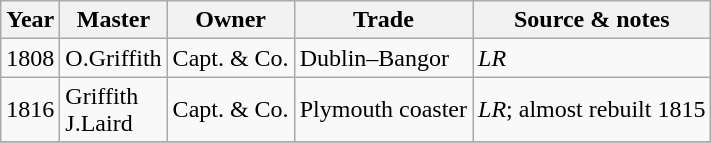<table class=" wikitable">
<tr>
<th>Year</th>
<th>Master</th>
<th>Owner</th>
<th>Trade</th>
<th>Source & notes</th>
</tr>
<tr>
<td>1808</td>
<td>O.Griffith</td>
<td>Capt. & Co.</td>
<td>Dublin–Bangor</td>
<td><em>LR</em></td>
</tr>
<tr>
<td>1816</td>
<td>Griffith<br>J.Laird</td>
<td>Capt. & Co.</td>
<td>Plymouth coaster</td>
<td><em>LR</em>; almost rebuilt 1815</td>
</tr>
<tr>
</tr>
</table>
